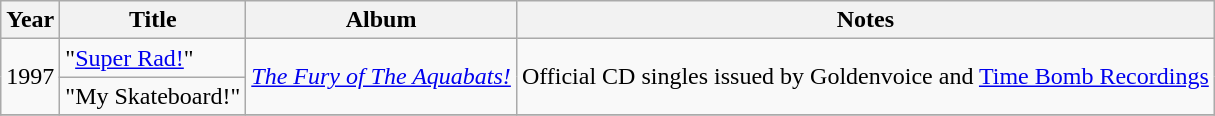<table class="wikitable">
<tr>
<th>Year</th>
<th>Title</th>
<th>Album</th>
<th>Notes</th>
</tr>
<tr>
<td rowspan="2">1997</td>
<td>"<a href='#'>Super Rad!</a>"</td>
<td rowspan="2"><em><a href='#'>The Fury of The Aquabats!</a></em></td>
<td rowspan="2">Official CD singles issued by Goldenvoice and <a href='#'>Time Bomb Recordings</a></td>
</tr>
<tr>
<td>"My Skateboard!"</td>
</tr>
<tr>
</tr>
</table>
